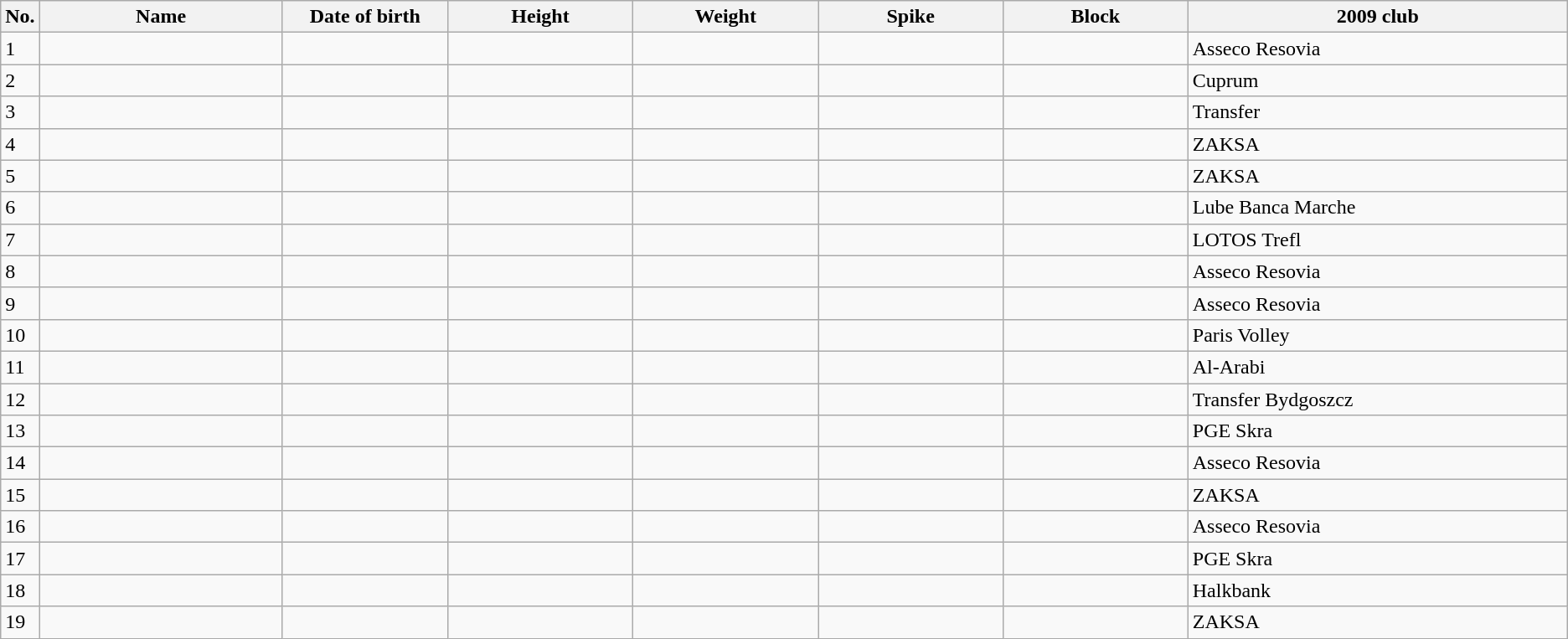<table class="wikitable sortable" style=font-size:100%; text-align:center;>
<tr>
<th>No.</th>
<th style=width:12em>Name</th>
<th style=width:8em>Date of birth</th>
<th style=width:9em>Height</th>
<th style=width:9em>Weight</th>
<th style=width:9em>Spike</th>
<th style=width:9em>Block</th>
<th style=width:19em>2009 club</th>
</tr>
<tr>
<td>1</td>
<td align=left></td>
<td align=right></td>
<td></td>
<td></td>
<td></td>
<td></td>
<td align=left>Asseco Resovia</td>
</tr>
<tr>
<td>2</td>
<td align=left></td>
<td align=right></td>
<td></td>
<td></td>
<td></td>
<td></td>
<td align=left>Cuprum</td>
</tr>
<tr>
<td>3</td>
<td align=left></td>
<td align=right></td>
<td></td>
<td></td>
<td></td>
<td></td>
<td align=left>Transfer</td>
</tr>
<tr>
<td>4</td>
<td align=left></td>
<td align=right></td>
<td></td>
<td></td>
<td></td>
<td></td>
<td align=left>ZAKSA</td>
</tr>
<tr>
<td>5</td>
<td align=left></td>
<td align=right></td>
<td></td>
<td></td>
<td></td>
<td></td>
<td align=left>ZAKSA</td>
</tr>
<tr>
<td>6</td>
<td align=left></td>
<td align=right></td>
<td></td>
<td></td>
<td></td>
<td></td>
<td align=left>Lube Banca Marche</td>
</tr>
<tr>
<td>7</td>
<td align=left></td>
<td align=right></td>
<td></td>
<td></td>
<td></td>
<td></td>
<td align=left>LOTOS Trefl</td>
</tr>
<tr>
<td>8</td>
<td align=left></td>
<td align=right></td>
<td></td>
<td></td>
<td></td>
<td></td>
<td align=left>Asseco Resovia</td>
</tr>
<tr>
<td>9</td>
<td align=left></td>
<td align=right></td>
<td></td>
<td></td>
<td></td>
<td></td>
<td align=left>Asseco Resovia</td>
</tr>
<tr>
<td>10</td>
<td align=left></td>
<td align=right></td>
<td></td>
<td></td>
<td></td>
<td></td>
<td align=left>Paris Volley</td>
</tr>
<tr>
<td>11</td>
<td align=left></td>
<td align=right></td>
<td></td>
<td></td>
<td></td>
<td></td>
<td align=left>Al-Arabi</td>
</tr>
<tr>
<td>12</td>
<td align=left></td>
<td align=right></td>
<td></td>
<td></td>
<td></td>
<td></td>
<td align=left>Transfer Bydgoszcz</td>
</tr>
<tr>
<td>13</td>
<td align=left></td>
<td align=right></td>
<td></td>
<td></td>
<td></td>
<td></td>
<td align=left>PGE Skra</td>
</tr>
<tr>
<td>14</td>
<td align=left></td>
<td align=right></td>
<td></td>
<td></td>
<td></td>
<td></td>
<td align=left>Asseco Resovia</td>
</tr>
<tr>
<td>15</td>
<td align=left></td>
<td align=right></td>
<td></td>
<td></td>
<td></td>
<td></td>
<td align=left>ZAKSA</td>
</tr>
<tr>
<td>16</td>
<td align=left></td>
<td align=right></td>
<td></td>
<td></td>
<td></td>
<td></td>
<td align=left>Asseco Resovia</td>
</tr>
<tr>
<td>17</td>
<td align=left></td>
<td align=right></td>
<td></td>
<td></td>
<td></td>
<td></td>
<td align=left>PGE Skra</td>
</tr>
<tr>
<td>18</td>
<td align=left></td>
<td align=right></td>
<td></td>
<td></td>
<td></td>
<td></td>
<td align=left>Halkbank</td>
</tr>
<tr>
<td>19</td>
<td align=left></td>
<td align=right></td>
<td></td>
<td></td>
<td></td>
<td></td>
<td align=left>ZAKSA</td>
</tr>
</table>
